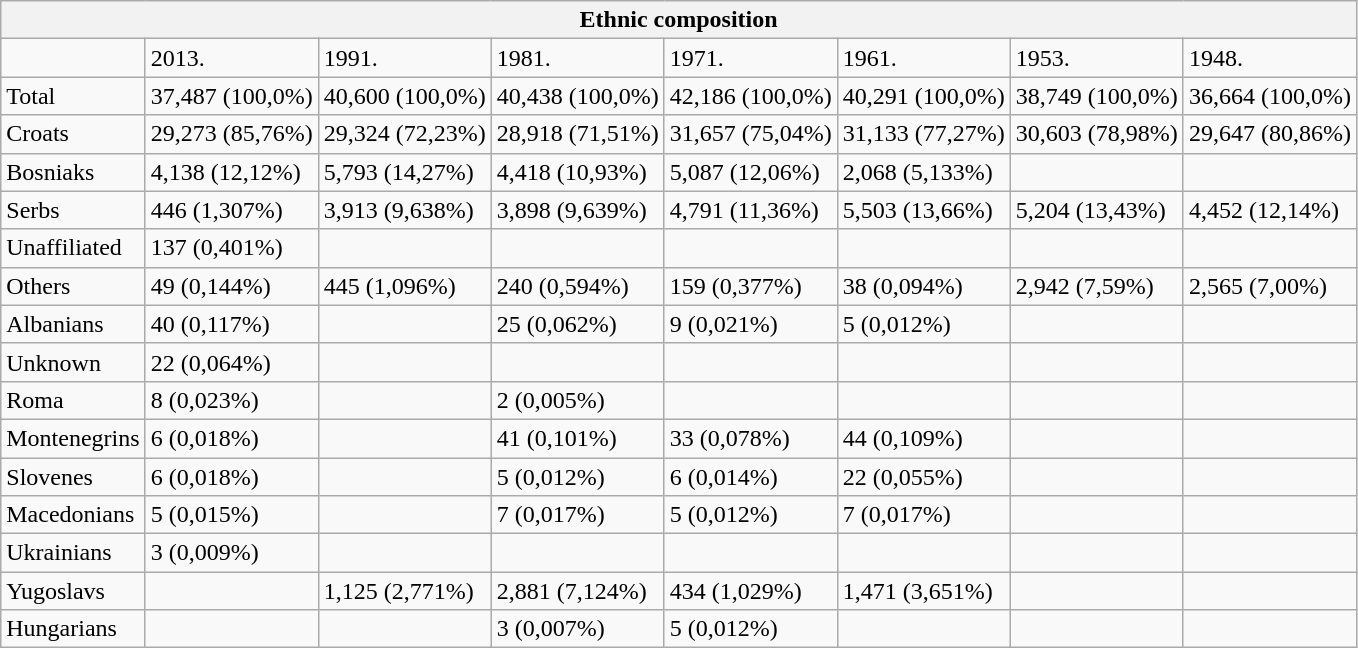<table class="wikitable">
<tr>
<th colspan="10">Ethnic composition</th>
</tr>
<tr>
<td></td>
<td>2013.</td>
<td>1991.</td>
<td>1981.</td>
<td>1971.</td>
<td>1961.</td>
<td>1953.</td>
<td>1948.</td>
</tr>
<tr>
<td>Total</td>
<td>37,487 (100,0%)</td>
<td>40,600 (100,0%)</td>
<td>40,438 (100,0%)</td>
<td>42,186 (100,0%)</td>
<td>40,291 (100,0%)</td>
<td>38,749 (100,0%)</td>
<td>36,664 (100,0%)</td>
</tr>
<tr>
<td>Croats</td>
<td>29,273 (85,76%)</td>
<td>29,324 (72,23%)</td>
<td>28,918 (71,51%)</td>
<td>31,657 (75,04%)</td>
<td>31,133 (77,27%)</td>
<td>30,603 (78,98%)</td>
<td>29,647 (80,86%)</td>
</tr>
<tr>
<td>Bosniaks</td>
<td>4,138 (12,12%)</td>
<td>5,793 (14,27%)</td>
<td>4,418 (10,93%)</td>
<td>5,087 (12,06%)</td>
<td>2,068 (5,133%)</td>
<td></td>
<td></td>
</tr>
<tr>
<td>Serbs</td>
<td>446 (1,307%)</td>
<td>3,913 (9,638%)</td>
<td>3,898 (9,639%)</td>
<td>4,791 (11,36%)</td>
<td>5,503 (13,66%)</td>
<td>5,204 (13,43%)</td>
<td>4,452 (12,14%)</td>
</tr>
<tr>
<td>Unaffiliated</td>
<td>137 (0,401%)</td>
<td></td>
<td></td>
<td></td>
<td></td>
<td></td>
<td></td>
</tr>
<tr>
<td>Others</td>
<td>49 (0,144%)</td>
<td>445 (1,096%)</td>
<td>240 (0,594%)</td>
<td>159 (0,377%)</td>
<td>38 (0,094%)</td>
<td>2,942 (7,59%)</td>
<td>2,565 (7,00%)</td>
</tr>
<tr>
<td>Albanians</td>
<td>40 (0,117%)</td>
<td></td>
<td>25 (0,062%)</td>
<td>9 (0,021%)</td>
<td>5 (0,012%)</td>
<td></td>
<td></td>
</tr>
<tr>
<td>Unknown</td>
<td>22 (0,064%)</td>
<td></td>
<td></td>
<td></td>
<td></td>
<td></td>
<td></td>
</tr>
<tr>
<td>Roma</td>
<td>8 (0,023%)</td>
<td></td>
<td>2 (0,005%)</td>
<td></td>
<td></td>
<td></td>
<td></td>
</tr>
<tr>
<td>Montenegrins</td>
<td>6 (0,018%)</td>
<td></td>
<td>41 (0,101%)</td>
<td>33 (0,078%)</td>
<td>44 (0,109%)</td>
<td></td>
<td></td>
</tr>
<tr>
<td>Slovenes</td>
<td>6 (0,018%)</td>
<td></td>
<td>5 (0,012%)</td>
<td>6 (0,014%)</td>
<td>22 (0,055%)</td>
<td></td>
<td></td>
</tr>
<tr>
<td>Macedonians</td>
<td>5 (0,015%)</td>
<td></td>
<td>7 (0,017%)</td>
<td>5 (0,012%)</td>
<td>7 (0,017%)</td>
<td></td>
<td></td>
</tr>
<tr>
<td>Ukrainians</td>
<td>3 (0,009%)</td>
<td></td>
<td></td>
<td></td>
<td></td>
<td></td>
<td></td>
</tr>
<tr>
<td>Yugoslavs</td>
<td></td>
<td>1,125 (2,771%)</td>
<td>2,881 (7,124%)</td>
<td>434 (1,029%)</td>
<td>1,471 (3,651%)</td>
<td></td>
<td></td>
</tr>
<tr>
<td>Hungarians</td>
<td></td>
<td></td>
<td>3 (0,007%)</td>
<td>5 (0,012%)</td>
<td></td>
<td></td>
<td></td>
</tr>
</table>
